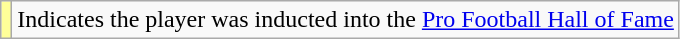<table class="wikitable plainrowheaders" border="1">
<tr>
<th scope="row" style="text-align:center; background-color:#FFFF99;"></th>
<td>Indicates the player was inducted into the <a href='#'>Pro Football Hall of Fame</a></td>
</tr>
</table>
